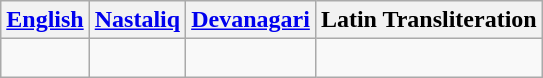<table class="wikitable" style="display: inline-table; vertical-align: top;">
<tr>
<th><strong><a href='#'>English</a></strong></th>
<th><strong><a href='#'>Nastaliq</a></strong></th>
<th><strong><a href='#'>Devanagari</a></strong></th>
<th><strong>Latin Transliteration</strong></th>
</tr>
<tr style="vertical-align: top;">
<td><br></td>
<td><br></td>
<td><br></td>
<td><br></td>
</tr>
</table>
